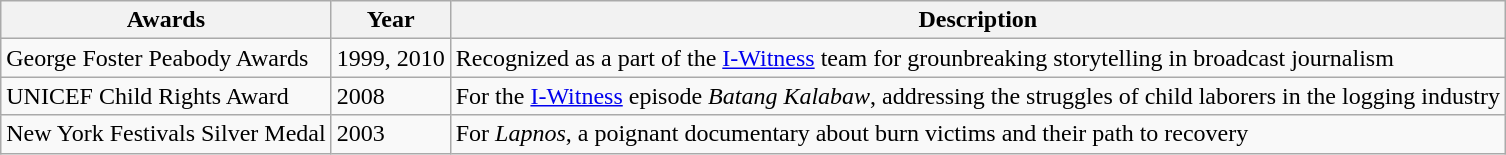<table class="wikitable">
<tr>
<th>Awards</th>
<th>Year</th>
<th>Description</th>
</tr>
<tr>
<td>George Foster Peabody Awards</td>
<td>1999, 2010</td>
<td>Recognized as a part of the <a href='#'>I-Witness</a> team for grounbreaking storytelling in broadcast journalism</td>
</tr>
<tr>
<td>UNICEF Child Rights Award</td>
<td>2008</td>
<td>For the <a href='#'>I-Witness</a> episode <em>Batang Kalabaw</em>, addressing the struggles of child laborers in the logging industry</td>
</tr>
<tr>
<td>New York Festivals Silver Medal</td>
<td>2003</td>
<td>For <em>Lapnos</em>, a poignant documentary about burn victims and their path to recovery</td>
</tr>
</table>
